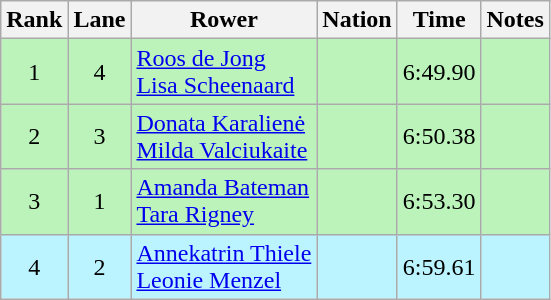<table class="wikitable sortable" style="text-align:center">
<tr>
<th>Rank</th>
<th>Lane</th>
<th>Rower</th>
<th>Nation</th>
<th>Time</th>
<th>Notes</th>
</tr>
<tr bgcolor=bbf3bb>
<td>1</td>
<td>4</td>
<td align="left"><a href='#'>Roos de Jong</a><br><a href='#'>Lisa Scheenaard</a></td>
<td align="left"></td>
<td>6:49.90</td>
<td></td>
</tr>
<tr bgcolor=bbf3bb>
<td>2</td>
<td>3</td>
<td align="left"><a href='#'>Donata Karalienė</a><br><a href='#'>Milda Valciukaite</a></td>
<td align="left"></td>
<td>6:50.38</td>
<td></td>
</tr>
<tr bgcolor=bbf3bb>
<td>3</td>
<td>1</td>
<td align="left"><a href='#'>Amanda Bateman</a><br><a href='#'>Tara Rigney</a></td>
<td align="left"></td>
<td>6:53.30</td>
<td></td>
</tr>
<tr bgcolor=bbf3ff>
<td>4</td>
<td>2</td>
<td align="left"><a href='#'>Annekatrin Thiele</a><br><a href='#'>Leonie Menzel</a></td>
<td align="left"></td>
<td>6:59.61</td>
<td></td>
</tr>
</table>
